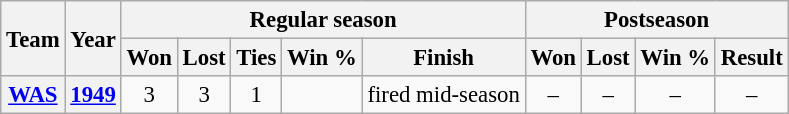<table class="wikitable" style="font-size:95%; text-align:center;">
<tr>
<th rowspan="2">Team</th>
<th rowspan="2">Year</th>
<th colspan="5">Regular season</th>
<th colspan="4">Postseason</th>
</tr>
<tr>
<th>Won</th>
<th>Lost</th>
<th>Ties</th>
<th>Win %</th>
<th>Finish</th>
<th>Won</th>
<th>Lost</th>
<th>Win %</th>
<th>Result</th>
</tr>
<tr>
<th><a href='#'>WAS</a></th>
<th><a href='#'>1949</a></th>
<td>3</td>
<td>3</td>
<td>1</td>
<td></td>
<td>fired mid-season</td>
<td>–</td>
<td>–</td>
<td>–</td>
<td>–</td>
</tr>
</table>
